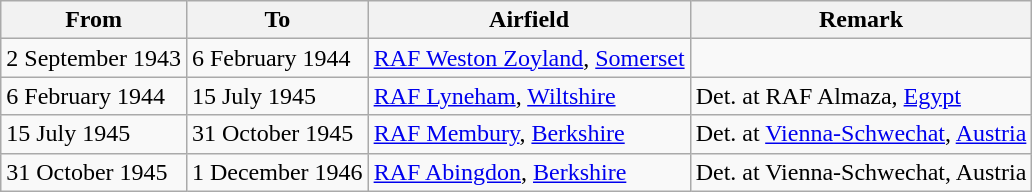<table class="wikitable">
<tr>
<th>From</th>
<th>To</th>
<th>Airfield</th>
<th>Remark</th>
</tr>
<tr>
<td>2 September 1943</td>
<td>6 February 1944</td>
<td><a href='#'>RAF Weston Zoyland</a>, <a href='#'>Somerset</a></td>
<td></td>
</tr>
<tr>
<td>6 February 1944</td>
<td>15 July 1945</td>
<td><a href='#'>RAF Lyneham</a>, <a href='#'>Wiltshire</a></td>
<td>Det. at RAF Almaza, <a href='#'>Egypt</a></td>
</tr>
<tr>
<td>15 July 1945</td>
<td>31 October 1945</td>
<td><a href='#'>RAF Membury</a>, <a href='#'>Berkshire</a></td>
<td>Det. at <a href='#'>Vienna-Schwechat</a>, <a href='#'>Austria</a></td>
</tr>
<tr>
<td>31 October 1945</td>
<td>1 December 1946</td>
<td><a href='#'>RAF Abingdon</a>, <a href='#'>Berkshire</a></td>
<td>Det. at Vienna-Schwechat, Austria</td>
</tr>
</table>
